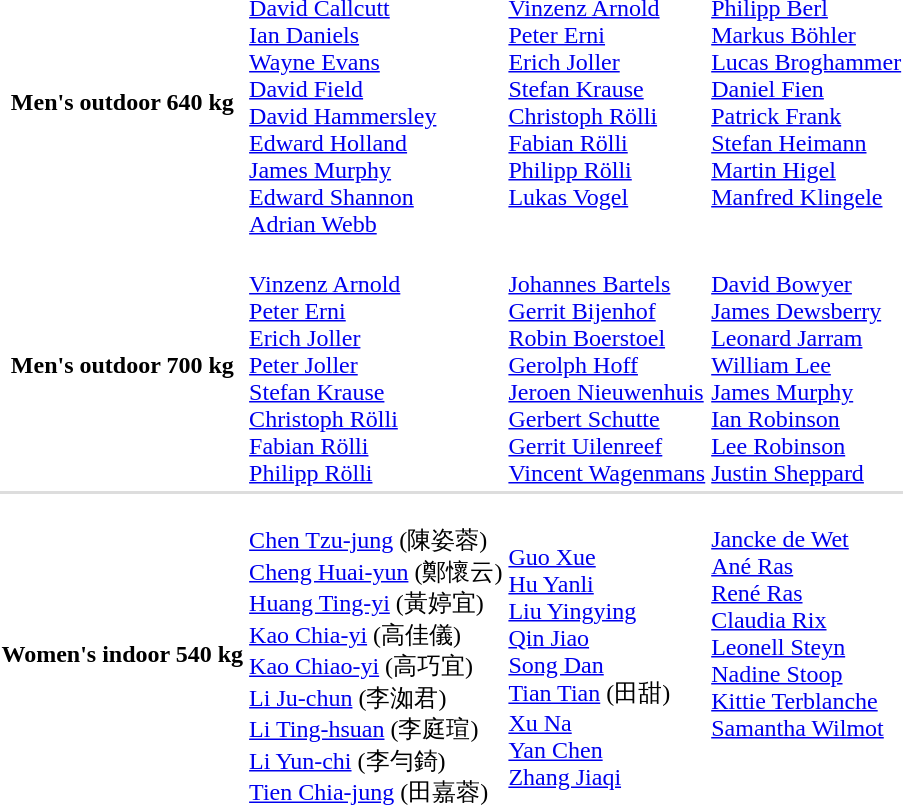<table>
<tr>
<th scope="row">Men's outdoor 640 kg</th>
<td><br><a href='#'>David Callcutt</a><br><a href='#'>Ian Daniels</a><br><a href='#'>Wayne Evans</a><br><a href='#'>David Field</a><br><a href='#'>David Hammersley</a><br><a href='#'>Edward Holland</a><br><a href='#'>James Murphy</a><br><a href='#'>Edward Shannon</a><br><a href='#'>Adrian Webb</a></td>
<td valign=top><br><a href='#'>Vinzenz Arnold</a><br><a href='#'>Peter Erni</a><br><a href='#'>Erich Joller</a><br><a href='#'>Stefan Krause</a><br><a href='#'>Christoph Rölli</a><br><a href='#'>Fabian Rölli</a><br><a href='#'>Philipp Rölli</a><br><a href='#'>Lukas Vogel</a></td>
<td valign=top><br><a href='#'>Philipp Berl</a><br><a href='#'>Markus Böhler</a><br><a href='#'>Lucas Broghammer</a><br><a href='#'>Daniel Fien</a><br><a href='#'>Patrick Frank</a><br><a href='#'>Stefan Heimann</a><br><a href='#'>Martin Higel</a><br><a href='#'>Manfred Klingele</a></td>
</tr>
<tr>
<th scope="row">Men's outdoor 700 kg</th>
<td><br><a href='#'>Vinzenz Arnold</a><br><a href='#'>Peter Erni</a><br><a href='#'>Erich Joller</a><br><a href='#'>Peter Joller</a><br><a href='#'>Stefan Krause</a><br><a href='#'>Christoph Rölli</a><br><a href='#'>Fabian Rölli</a><br><a href='#'>Philipp Rölli</a></td>
<td><br><a href='#'>Johannes Bartels</a><br><a href='#'>Gerrit Bijenhof</a><br><a href='#'>Robin Boerstoel</a><br><a href='#'>Gerolph Hoff</a><br><a href='#'>Jeroen Nieuwenhuis</a><br><a href='#'>Gerbert Schutte</a><br><a href='#'>Gerrit Uilenreef</a><br><a href='#'>Vincent Wagenmans</a></td>
<td><br><a href='#'>David Bowyer</a><br><a href='#'>James Dewsberry</a><br><a href='#'>Leonard Jarram</a><br><a href='#'>William Lee</a><br><a href='#'>James Murphy</a><br><a href='#'>Ian Robinson</a><br><a href='#'>Lee Robinson</a><br><a href='#'>Justin Sheppard</a></td>
</tr>
<tr bgcolor=#DDDDDD>
<td colspan=4></td>
</tr>
<tr>
<th scope="row">Women's indoor 540 kg</th>
<td><br><a href='#'>Chen Tzu-jung</a> (陳姿蓉)<br><a href='#'>Cheng Huai-yun</a> (鄭懷云)<br><a href='#'>Huang Ting-yi</a> (黃婷宜)<br><a href='#'>Kao Chia-yi</a> (高佳儀)<br><a href='#'>Kao Chiao-yi</a> (高巧宜)<br><a href='#'>Li Ju-chun</a> (李洳君)<br><a href='#'>Li Ting-hsuan</a> (李庭瑄)<br><a href='#'>Li Yun-chi</a> (李勻錡)<br><a href='#'>Tien Chia-jung</a> (田嘉蓉)</td>
<td><br><a href='#'>Guo Xue</a><br><a href='#'>Hu Yanli</a><br><a href='#'>Liu Yingying</a><br><a href='#'>Qin Jiao</a><br><a href='#'>Song Dan</a><br><a href='#'>Tian Tian</a> (田甜)<br><a href='#'>Xu Na</a><br><a href='#'>Yan Chen</a><br><a href='#'>Zhang Jiaqi</a></td>
<td valign=top><br><a href='#'>Jancke de Wet</a><br><a href='#'>Ané Ras</a><br><a href='#'>René Ras</a><br><a href='#'>Claudia Rix</a><br><a href='#'>Leonell Steyn</a><br><a href='#'>Nadine Stoop</a><br><a href='#'>Kittie Terblanche</a><br><a href='#'>Samantha Wilmot</a></td>
</tr>
</table>
